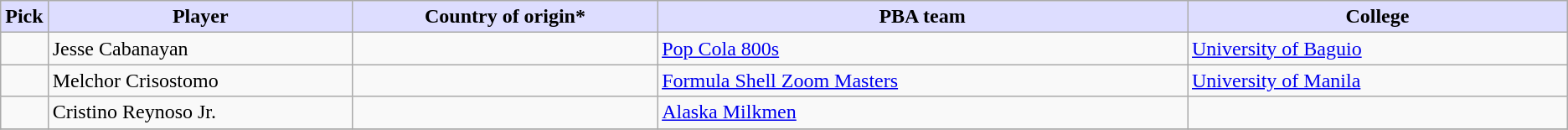<table class="wikitable">
<tr>
<th style="background:#DDDDFF;">Pick</th>
<th style="background:#DDDDFF;" width="20%">Player</th>
<th style="background:#DDDDFF;" width="20%">Country of origin*</th>
<th style="background:#DDDDFF;" width="35%">PBA team</th>
<th style="background:#DDDDFF;" width="25%">College</th>
</tr>
<tr>
<td align=center></td>
<td>Jesse Cabanayan</td>
<td></td>
<td><a href='#'>Pop Cola 800s</a></td>
<td><a href='#'>University of Baguio</a></td>
</tr>
<tr>
<td align=center></td>
<td>Melchor Crisostomo</td>
<td></td>
<td><a href='#'>Formula Shell Zoom Masters</a></td>
<td><a href='#'>University of Manila</a></td>
</tr>
<tr>
<td align=center></td>
<td>Cristino Reynoso Jr.</td>
<td></td>
<td><a href='#'>Alaska Milkmen</a></td>
<td></td>
</tr>
<tr>
</tr>
</table>
